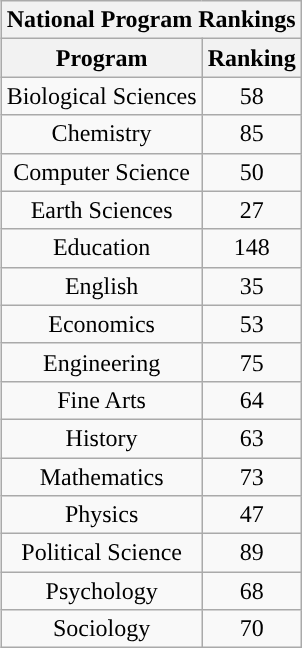<table class="wikitable sortable collapsible collapsed" style="float:right; text-align:center">
<tr>
<th colspan=4>National Program Rankings</th>
</tr>
<tr>
<th>Program</th>
<th>Ranking</th>
</tr>
<tr>
<td>Biological Sciences</td>
<td>58</td>
</tr>
<tr>
<td>Chemistry</td>
<td>85</td>
</tr>
<tr>
<td>Computer Science</td>
<td>50</td>
</tr>
<tr>
<td>Earth Sciences</td>
<td>27</td>
</tr>
<tr>
<td>Education</td>
<td>148</td>
</tr>
<tr>
<td>English</td>
<td>35</td>
</tr>
<tr>
<td>Economics</td>
<td>53</td>
</tr>
<tr>
<td>Engineering</td>
<td>75</td>
</tr>
<tr>
<td>Fine Arts</td>
<td>64</td>
</tr>
<tr>
<td>History</td>
<td>63</td>
</tr>
<tr>
<td>Mathematics</td>
<td>73</td>
</tr>
<tr>
<td>Physics</td>
<td>47</td>
</tr>
<tr>
<td>Political Science</td>
<td>89</td>
</tr>
<tr>
<td>Psychology</td>
<td>68</td>
</tr>
<tr>
<td>Sociology</td>
<td>70</td>
</tr>
</table>
